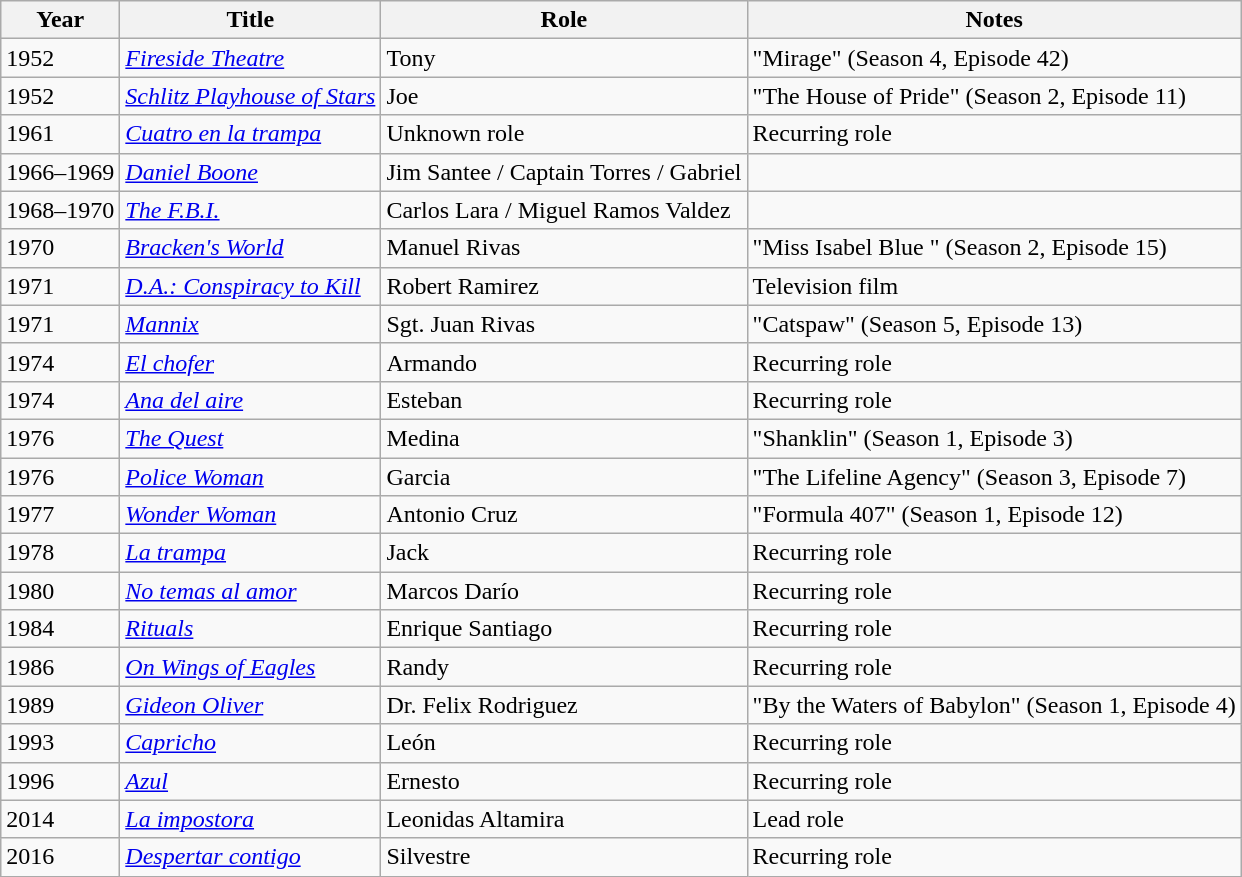<table class="wikitable sortable">
<tr>
<th>Year</th>
<th>Title</th>
<th>Role</th>
<th>Notes</th>
</tr>
<tr>
<td>1952</td>
<td><em><a href='#'>Fireside Theatre</a></em></td>
<td>Tony</td>
<td>"Mirage" (Season 4, Episode 42)</td>
</tr>
<tr>
<td>1952</td>
<td><em><a href='#'>Schlitz Playhouse of Stars</a></em></td>
<td>Joe</td>
<td>"The House of Pride" (Season 2, Episode 11)</td>
</tr>
<tr>
<td>1961</td>
<td><em><a href='#'>Cuatro en la trampa</a></em></td>
<td>Unknown role</td>
<td>Recurring role</td>
</tr>
<tr>
<td>1966–1969</td>
<td><em><a href='#'>Daniel Boone</a></em></td>
<td>Jim Santee / Captain Torres / Gabriel</td>
<td></td>
</tr>
<tr>
<td>1968–1970</td>
<td><em><a href='#'>The F.B.I.</a></em></td>
<td>Carlos Lara / Miguel Ramos Valdez</td>
<td></td>
</tr>
<tr>
<td>1970</td>
<td><em><a href='#'>Bracken's World</a></em></td>
<td>Manuel Rivas</td>
<td>"Miss Isabel Blue " (Season 2, Episode 15)</td>
</tr>
<tr>
<td>1971</td>
<td><em><a href='#'>D.A.: Conspiracy to Kill</a></em></td>
<td>Robert Ramirez</td>
<td>Television film</td>
</tr>
<tr>
<td>1971</td>
<td><em><a href='#'>Mannix</a></em></td>
<td>Sgt. Juan Rivas</td>
<td>"Catspaw" (Season 5, Episode 13)</td>
</tr>
<tr>
<td>1974</td>
<td><em><a href='#'>El chofer</a></em></td>
<td>Armando</td>
<td>Recurring role</td>
</tr>
<tr>
<td>1974</td>
<td><em><a href='#'>Ana del aire</a></em></td>
<td>Esteban</td>
<td>Recurring role</td>
</tr>
<tr>
<td>1976</td>
<td><em><a href='#'>The Quest</a></em></td>
<td>Medina</td>
<td>"Shanklin" (Season 1, Episode 3)</td>
</tr>
<tr>
<td>1976</td>
<td><em><a href='#'>Police Woman</a></em></td>
<td>Garcia</td>
<td>"The Lifeline Agency" (Season 3, Episode 7)</td>
</tr>
<tr>
<td>1977</td>
<td><em><a href='#'>Wonder Woman</a></em></td>
<td>Antonio Cruz</td>
<td>"Formula 407" (Season 1, Episode 12)</td>
</tr>
<tr>
<td>1978</td>
<td><em><a href='#'>La trampa</a></em></td>
<td>Jack</td>
<td>Recurring role</td>
</tr>
<tr>
<td>1980</td>
<td><em><a href='#'>No temas al amor</a></em></td>
<td>Marcos Darío</td>
<td>Recurring role</td>
</tr>
<tr>
<td>1984</td>
<td><em><a href='#'>Rituals</a></em></td>
<td>Enrique Santiago</td>
<td>Recurring role</td>
</tr>
<tr>
<td>1986</td>
<td><em><a href='#'>On Wings of Eagles</a></em></td>
<td>Randy</td>
<td>Recurring role</td>
</tr>
<tr>
<td>1989</td>
<td><em><a href='#'>Gideon Oliver</a></em></td>
<td>Dr. Felix Rodriguez</td>
<td>"By the Waters of Babylon" (Season 1, Episode 4)</td>
</tr>
<tr>
<td>1993</td>
<td><em><a href='#'>Capricho</a></em></td>
<td>León</td>
<td>Recurring role</td>
</tr>
<tr>
<td>1996</td>
<td><em><a href='#'>Azul</a></em></td>
<td>Ernesto</td>
<td>Recurring role</td>
</tr>
<tr>
<td>2014</td>
<td><em><a href='#'>La impostora</a></em></td>
<td>Leonidas Altamira</td>
<td>Lead role</td>
</tr>
<tr>
<td>2016</td>
<td><em><a href='#'>Despertar contigo</a></em></td>
<td>Silvestre</td>
<td>Recurring role</td>
</tr>
</table>
